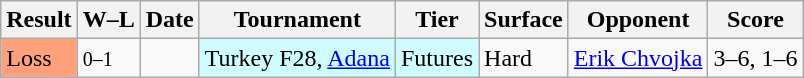<table class="sortable wikitable">
<tr>
<th>Result</th>
<th class="unsortable">W–L</th>
<th>Date</th>
<th>Tournament</th>
<th>Tier</th>
<th>Surface</th>
<th>Opponent</th>
<th class="unsortable">Score</th>
</tr>
<tr>
<td bgcolor=FFA07A>Loss</td>
<td><small>0–1</small></td>
<td></td>
<td style="background:#cffcff;">Turkey F28, <a href='#'>Adana</a></td>
<td style="background:#cffcff;">Futures</td>
<td>Hard</td>
<td> <a href='#'>Erik Chvojka</a></td>
<td>3–6, 1–6</td>
</tr>
</table>
